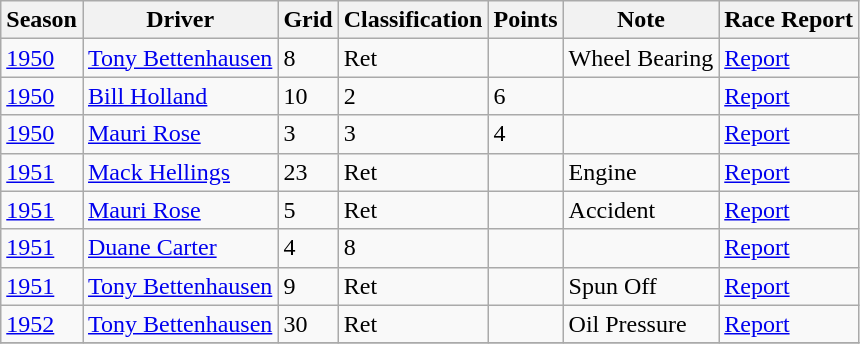<table class="wikitable">
<tr>
<th>Season</th>
<th>Driver</th>
<th>Grid</th>
<th>Classification</th>
<th>Points</th>
<th>Note</th>
<th>Race Report</th>
</tr>
<tr>
<td><a href='#'>1950</a></td>
<td><a href='#'>Tony Bettenhausen</a></td>
<td>8</td>
<td>Ret</td>
<td> </td>
<td>Wheel Bearing</td>
<td><a href='#'>Report</a></td>
</tr>
<tr>
<td><a href='#'>1950</a></td>
<td><a href='#'>Bill Holland</a></td>
<td>10</td>
<td>2</td>
<td>6</td>
<td> </td>
<td><a href='#'>Report</a></td>
</tr>
<tr>
<td><a href='#'>1950</a></td>
<td><a href='#'>Mauri Rose</a></td>
<td>3</td>
<td>3</td>
<td>4</td>
<td> </td>
<td><a href='#'>Report</a></td>
</tr>
<tr>
<td><a href='#'>1951</a></td>
<td><a href='#'>Mack Hellings</a></td>
<td>23</td>
<td>Ret</td>
<td> </td>
<td>Engine</td>
<td><a href='#'>Report</a></td>
</tr>
<tr>
<td><a href='#'>1951</a></td>
<td><a href='#'>Mauri Rose</a></td>
<td>5</td>
<td>Ret</td>
<td> </td>
<td>Accident</td>
<td><a href='#'>Report</a></td>
</tr>
<tr>
<td><a href='#'>1951</a></td>
<td><a href='#'>Duane Carter</a></td>
<td>4</td>
<td>8</td>
<td> </td>
<td> </td>
<td><a href='#'>Report</a></td>
</tr>
<tr>
<td><a href='#'>1951</a></td>
<td><a href='#'>Tony Bettenhausen</a></td>
<td>9</td>
<td>Ret</td>
<td> </td>
<td>Spun Off</td>
<td><a href='#'>Report</a></td>
</tr>
<tr>
<td><a href='#'>1952</a></td>
<td><a href='#'>Tony Bettenhausen</a></td>
<td>30</td>
<td>Ret</td>
<td> </td>
<td>Oil Pressure</td>
<td><a href='#'>Report</a></td>
</tr>
<tr>
</tr>
</table>
